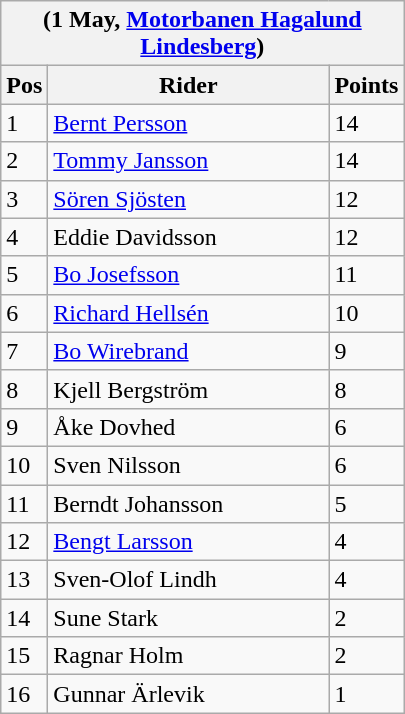<table class="wikitable">
<tr>
<th colspan="6">(1 May, <a href='#'>Motorbanen Hagalund</a><br> <a href='#'>Lindesberg</a>)</th>
</tr>
<tr>
<th width=20>Pos</th>
<th width=180>Rider</th>
<th width=40>Points</th>
</tr>
<tr>
<td>1</td>
<td style="text-align:left;"><a href='#'>Bernt Persson</a></td>
<td>14</td>
</tr>
<tr>
<td>2</td>
<td style="text-align:left;"><a href='#'>Tommy Jansson</a></td>
<td>14</td>
</tr>
<tr>
<td>3</td>
<td style="text-align:left;"><a href='#'>Sören Sjösten</a></td>
<td>12</td>
</tr>
<tr>
<td>4</td>
<td style="text-align:left;">Eddie Davidsson</td>
<td>12</td>
</tr>
<tr>
<td>5</td>
<td style="text-align:left;"><a href='#'>Bo Josefsson</a></td>
<td>11</td>
</tr>
<tr>
<td>6</td>
<td style="text-align:left;"><a href='#'>Richard Hellsén</a></td>
<td>10</td>
</tr>
<tr>
<td>7</td>
<td style="text-align:left;"><a href='#'>Bo Wirebrand</a></td>
<td>9</td>
</tr>
<tr>
<td>8</td>
<td style="text-align:left;">Kjell Bergström</td>
<td>8</td>
</tr>
<tr>
<td>9</td>
<td style="text-align:left;">Åke Dovhed</td>
<td>6</td>
</tr>
<tr>
<td>10</td>
<td style="text-align:left;">Sven Nilsson</td>
<td>6</td>
</tr>
<tr>
<td>11</td>
<td style="text-align:left;">Berndt Johansson</td>
<td>5</td>
</tr>
<tr>
<td>12</td>
<td style="text-align:left;"><a href='#'>Bengt Larsson</a></td>
<td>4</td>
</tr>
<tr>
<td>13</td>
<td style="text-align:left;">Sven-Olof Lindh</td>
<td>4</td>
</tr>
<tr>
<td>14</td>
<td style="text-align:left;">Sune Stark</td>
<td>2</td>
</tr>
<tr>
<td>15</td>
<td style="text-align:left;">Ragnar Holm</td>
<td>2</td>
</tr>
<tr>
<td>16</td>
<td style="text-align:left;">Gunnar Ärlevik</td>
<td>1</td>
</tr>
</table>
